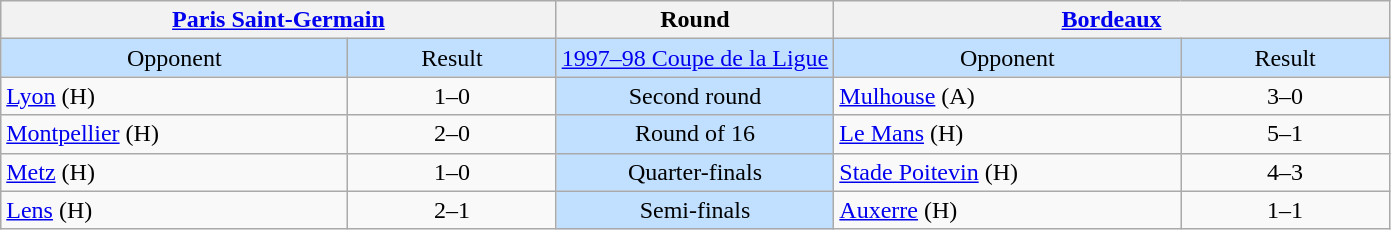<table class="wikitable" style="text-align:center; white-space:nowrap;">
<tr>
<th colspan="2"><a href='#'>Paris Saint-Germain</a></th>
<th>Round</th>
<th colspan="2"><a href='#'>Bordeaux</a></th>
</tr>
<tr style="background:#C1E0FF;">
<td style="width:25%;">Opponent</td>
<td style="width:15%;">Result</td>
<td><a href='#'>1997–98 Coupe de la Ligue</a></td>
<td style="width:25%;">Opponent</td>
<td style="width:15%;">Result</td>
</tr>
<tr>
<td style="text-align:left"><a href='#'>Lyon</a> (H)</td>
<td>1–0</td>
<td style="background:#C1E0FF;">Second round</td>
<td style="text-align:left"><a href='#'>Mulhouse</a> (A)</td>
<td>3–0</td>
</tr>
<tr>
<td style="text-align:left"><a href='#'>Montpellier</a> (H)</td>
<td>2–0</td>
<td style="background:#C1E0FF;">Round of 16</td>
<td style="text-align:left"><a href='#'>Le Mans</a> (H)</td>
<td>5–1</td>
</tr>
<tr>
<td style="text-align:left"><a href='#'>Metz</a> (H)</td>
<td>1–0</td>
<td style="background:#C1E0FF;">Quarter-finals</td>
<td style="text-align:left"><a href='#'>Stade Poitevin</a> (H)</td>
<td>4–3 </td>
</tr>
<tr>
<td style="text-align:left"><a href='#'>Lens</a> (H)</td>
<td>2–1</td>
<td style="background:#C1E0FF;">Semi-finals</td>
<td style="text-align:left"><a href='#'>Auxerre</a> (H)</td>
<td>1–1  </td>
</tr>
</table>
